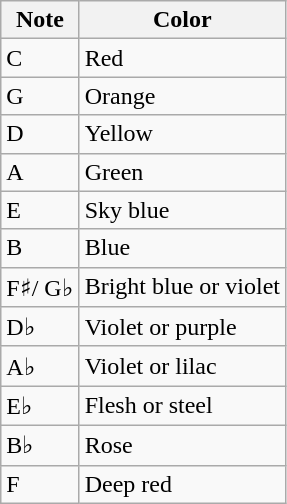<table class="wikitable">
<tr>
<th>Note</th>
<th>Color</th>
</tr>
<tr>
<td>C</td>
<td>Red</td>
</tr>
<tr>
<td>G</td>
<td>Orange</td>
</tr>
<tr>
<td>D</td>
<td>Yellow</td>
</tr>
<tr>
<td>A</td>
<td>Green</td>
</tr>
<tr>
<td>E</td>
<td>Sky blue</td>
</tr>
<tr>
<td>B</td>
<td>Blue</td>
</tr>
<tr>
<td>F♯/ G♭</td>
<td>Bright blue or violet</td>
</tr>
<tr>
<td>D♭</td>
<td>Violet or purple</td>
</tr>
<tr>
<td>A♭</td>
<td>Violet or lilac</td>
</tr>
<tr>
<td>E♭</td>
<td>Flesh or steel</td>
</tr>
<tr>
<td>B♭</td>
<td>Rose</td>
</tr>
<tr>
<td>F</td>
<td>Deep red</td>
</tr>
</table>
